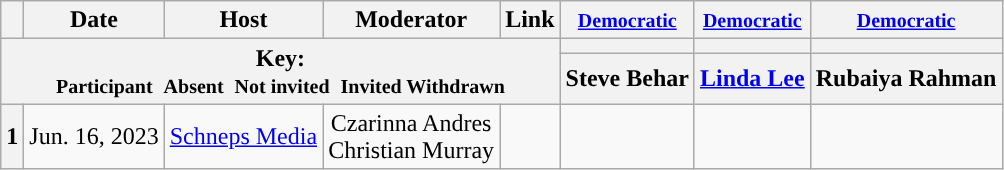<table class="wikitable" style="text-align:center;">
<tr>
<th scope="col"></th>
<th scope="col">Date</th>
<th scope="col">Host</th>
<th scope="col">Moderator</th>
<th scope="col">Link</th>
<th scope="col"><small><a href='#'>Democratic</a></small></th>
<th scope="col"><small><a href='#'>Democratic</a></small></th>
<th scope="col"><small><a href='#'>Democratic</a></small></th>
</tr>
<tr>
<th colspan="5" rowspan="2">Key:<br> <small>Participant </small>  <small>Absent </small>  <small>Not invited </small>  <small>Invited  Withdrawn</small></th>
<th scope="col" style="background:"></th>
<th scope="col" style="background:"></th>
<th scope="col" style="background:"></th>
</tr>
<tr>
<th scope="col">Steve Behar</th>
<th scope="col"><a href='#'>Linda Lee</a></th>
<th scope="col">Rubaiya Rahman</th>
</tr>
<tr>
<th>1</th>
<td style="white-space:nowrap;">Jun. 16, 2023</td>
<td style="white-space:nowrap;"><a href='#'>Schneps Media</a></td>
<td style="white-space:nowrap;">Czarinna Andres<br>Christian Murray</td>
<td style="white-space:nowrap;"></td>
<td></td>
<td></td>
<td></td>
</tr>
</table>
